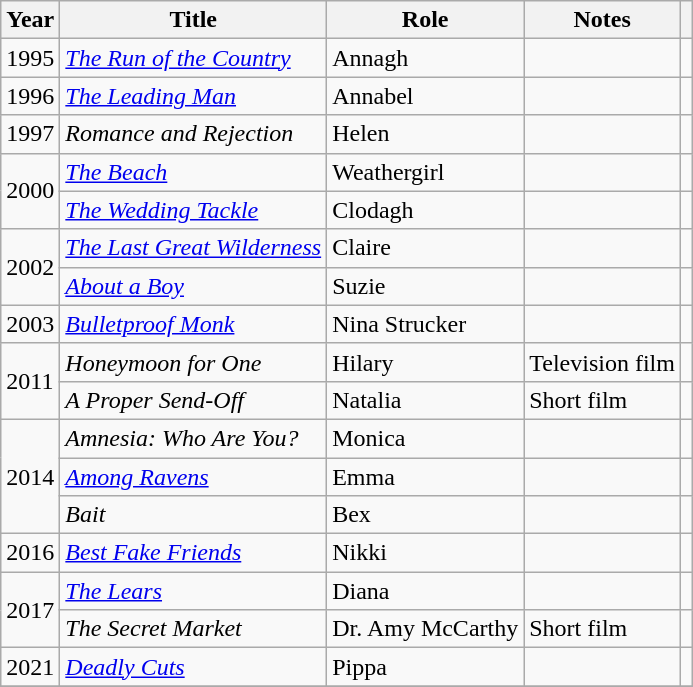<table class="wikitable sortable">
<tr>
<th>Year</th>
<th>Title</th>
<th>Role</th>
<th class="unsortable">Notes</th>
<th class="unsortable"></th>
</tr>
<tr>
<td>1995</td>
<td><em><a href='#'>The Run of the Country</a></em></td>
<td>Annagh</td>
<td></td>
<td></td>
</tr>
<tr>
<td>1996</td>
<td><em><a href='#'>The Leading Man</a></em></td>
<td>Annabel</td>
<td></td>
<td></td>
</tr>
<tr>
<td>1997</td>
<td><em>Romance and Rejection</em></td>
<td>Helen</td>
<td></td>
<td></td>
</tr>
<tr>
<td rowspan="2">2000</td>
<td><em><a href='#'>The Beach</a></em></td>
<td>Weathergirl</td>
<td></td>
<td></td>
</tr>
<tr>
<td><em><a href='#'>The Wedding Tackle</a></em></td>
<td>Clodagh</td>
<td></td>
<td></td>
</tr>
<tr>
<td rowspan="2">2002</td>
<td><em><a href='#'>The Last Great Wilderness</a></em></td>
<td>Claire</td>
<td></td>
<td></td>
</tr>
<tr>
<td><em><a href='#'>About a Boy</a></em></td>
<td>Suzie</td>
<td></td>
<td></td>
</tr>
<tr>
<td>2003</td>
<td><em><a href='#'>Bulletproof Monk</a></em></td>
<td>Nina Strucker</td>
<td></td>
<td></td>
</tr>
<tr>
<td rowspan="2">2011</td>
<td><em>Honeymoon for One</em></td>
<td>Hilary</td>
<td>Television film</td>
<td></td>
</tr>
<tr>
<td><em>A Proper Send-Off</em></td>
<td>Natalia</td>
<td>Short film</td>
<td></td>
</tr>
<tr>
<td rowspan="3">2014</td>
<td><em>Amnesia: Who Are You?</em></td>
<td>Monica</td>
<td></td>
<td></td>
</tr>
<tr>
<td><em><a href='#'>Among Ravens</a></em></td>
<td>Emma</td>
<td></td>
<td></td>
</tr>
<tr>
<td><em>Bait</em></td>
<td>Bex</td>
<td></td>
<td></td>
</tr>
<tr>
<td>2016</td>
<td><em><a href='#'>Best Fake Friends</a></em></td>
<td>Nikki</td>
<td></td>
<td></td>
</tr>
<tr>
<td rowspan="2">2017</td>
<td><em><a href='#'>The Lears</a></em></td>
<td>Diana</td>
<td></td>
<td></td>
</tr>
<tr>
<td><em>The Secret Market</em></td>
<td>Dr. Amy McCarthy</td>
<td>Short film</td>
<td></td>
</tr>
<tr>
<td>2021</td>
<td><em><a href='#'>Deadly Cuts</a></em></td>
<td>Pippa</td>
<td></td>
<td></td>
</tr>
<tr>
</tr>
</table>
